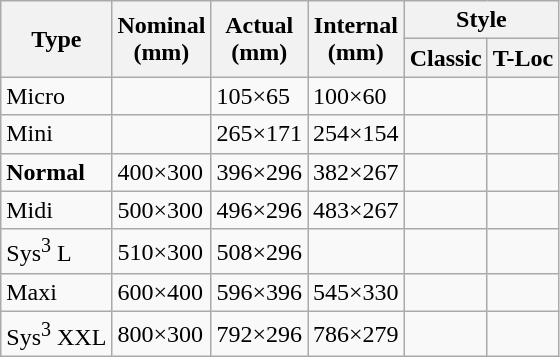<table class="wikitable">
<tr>
<th rowspan="2">Type</th>
<th rowspan="2">Nominal <br>(mm)</th>
<th rowspan="2">Actual <br>(mm)</th>
<th rowspan="2">Internal <br>(mm)</th>
<th colspan="2">Style</th>
</tr>
<tr>
<th>Classic</th>
<th>T-Loc</th>
</tr>
<tr>
<td>Micro</td>
<td></td>
<td>105×65</td>
<td>100×60</td>
<td></td>
<td></td>
</tr>
<tr>
<td>Mini</td>
<td></td>
<td>265×171</td>
<td>254×154</td>
<td></td>
<td></td>
</tr>
<tr>
<td><strong>Normal</strong></td>
<td>400×300</td>
<td>396×296</td>
<td>382×267</td>
<td></td>
<td></td>
</tr>
<tr>
<td>Midi</td>
<td>500×300</td>
<td>496×296</td>
<td>483×267</td>
<td></td>
<td></td>
</tr>
<tr>
<td>Sys<sup>3</sup> L</td>
<td>510×300</td>
<td>508×296</td>
<td></td>
<td></td>
<td></td>
</tr>
<tr>
<td>Maxi</td>
<td>600×400</td>
<td>596×396</td>
<td>545×330</td>
<td></td>
<td></td>
</tr>
<tr>
<td>Sys<sup>3</sup> XXL</td>
<td>800×300</td>
<td>792×296</td>
<td>786×279</td>
<td></td>
<td></td>
</tr>
</table>
